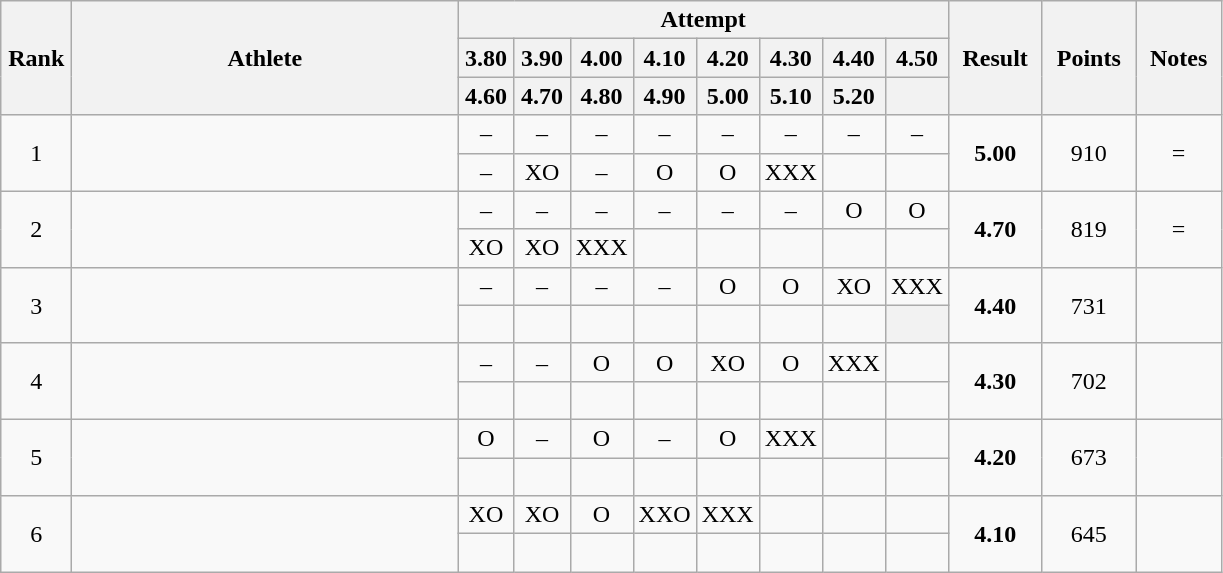<table class="wikitable" style="text-align:center">
<tr>
<th rowspan="3" width="40">Rank</th>
<th rowspan="3" width="250">Athlete</th>
<th colspan="8">Attempt</th>
<th rowspan="3" width="55">Result</th>
<th rowspan="3" width="55">Points</th>
<th rowspan="3" width="50">Notes</th>
</tr>
<tr>
<th width="30">3.80</th>
<th width="30">3.90</th>
<th width="30">4.00</th>
<th width="30">4.10</th>
<th width="30">4.20</th>
<th width="30">4.30</th>
<th width="30">4.40</th>
<th width="30">4.50</th>
</tr>
<tr>
<th>4.60</th>
<th>4.70</th>
<th>4.80</th>
<th>4.90</th>
<th>5.00</th>
<th>5.10</th>
<th>5.20</th>
<th></th>
</tr>
<tr>
<td rowspan="2">1</td>
<td rowspan="2" align="left"></td>
<td>–</td>
<td>–</td>
<td>–</td>
<td>–</td>
<td>–</td>
<td>–</td>
<td>–</td>
<td>–</td>
<td rowspan="2"><strong>5.00</strong></td>
<td rowspan="2">910</td>
<td rowspan="2">=</td>
</tr>
<tr>
<td>–</td>
<td>XO</td>
<td>–</td>
<td>O</td>
<td>O</td>
<td>XXX</td>
<td></td>
<td></td>
</tr>
<tr>
<td rowspan="2">2</td>
<td rowspan="2" align="left"></td>
<td>–</td>
<td>–</td>
<td>–</td>
<td>–</td>
<td>–</td>
<td>–</td>
<td>O</td>
<td>O</td>
<td rowspan="2"><strong>4.70</strong></td>
<td rowspan="2">819</td>
<td rowspan="2">=</td>
</tr>
<tr>
<td>XO</td>
<td>XO</td>
<td>XXX</td>
<td></td>
<td></td>
<td></td>
<td></td>
</tr>
<tr>
<td rowspan="2">3</td>
<td rowspan="2" align="left"></td>
<td>–</td>
<td>–</td>
<td>–</td>
<td>–</td>
<td>O</td>
<td>O</td>
<td>XO</td>
<td>XXX</td>
<td rowspan="2"><strong>4.40</strong></td>
<td rowspan="2">731</td>
<td rowspan="2"></td>
</tr>
<tr>
<td> </td>
<td></td>
<td></td>
<td></td>
<td></td>
<td></td>
<td></td>
<th></th>
</tr>
<tr>
<td rowspan="2">4</td>
<td rowspan="2" align="left"></td>
<td>–</td>
<td>–</td>
<td>O</td>
<td>O</td>
<td>XO</td>
<td>O</td>
<td>XXX</td>
<td></td>
<td rowspan="2"><strong>4.30</strong></td>
<td rowspan="2">702</td>
<td rowspan="2"></td>
</tr>
<tr>
<td> </td>
<td></td>
<td></td>
<td></td>
<td></td>
<td></td>
<td></td>
</tr>
<tr>
<td rowspan="2">5</td>
<td rowspan="2" align="left"></td>
<td>O</td>
<td>–</td>
<td>O</td>
<td>–</td>
<td>O</td>
<td>XXX</td>
<td></td>
<td></td>
<td rowspan="2"><strong>4.20</strong></td>
<td rowspan="2">673</td>
<td rowspan="2"></td>
</tr>
<tr>
<td> </td>
<td></td>
<td></td>
<td></td>
<td></td>
<td></td>
<td></td>
</tr>
<tr>
<td rowspan="2">6</td>
<td rowspan="2" align="left"></td>
<td>XO</td>
<td>XO</td>
<td>O</td>
<td>XXO</td>
<td>XXX</td>
<td></td>
<td></td>
<td></td>
<td rowspan="2"><strong>4.10</strong></td>
<td rowspan="2">645</td>
<td rowspan="2"></td>
</tr>
<tr>
<td> </td>
<td></td>
<td></td>
<td></td>
<td></td>
<td></td>
<td></td>
</tr>
</table>
